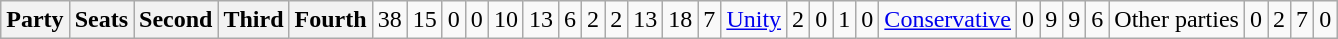<table class="wikitable">
<tr>
<th colspan=2>Party</th>
<th>Seats</th>
<th>Second</th>
<th>Third</th>
<th>Fourth<br></th>
<td align=center>38</td>
<td align=center>15</td>
<td align=center>0</td>
<td align=center>0<br></td>
<td align=center>10</td>
<td align=center>13</td>
<td align=center>6</td>
<td align=center>2<br></td>
<td align=center>2</td>
<td align=center>13</td>
<td align=center>18</td>
<td align=center>7<br></td>
<td><a href='#'>Unity</a></td>
<td align=center>2</td>
<td align=center>0</td>
<td align=center>1</td>
<td align=center>0<br></td>
<td><a href='#'>Conservative</a></td>
<td align=center>0</td>
<td align=center>9</td>
<td align=center>9</td>
<td align=center>6<br></td>
<td>Other parties</td>
<td align=center>0</td>
<td align=center>2</td>
<td align=center>7</td>
<td align=center>0</td>
</tr>
</table>
